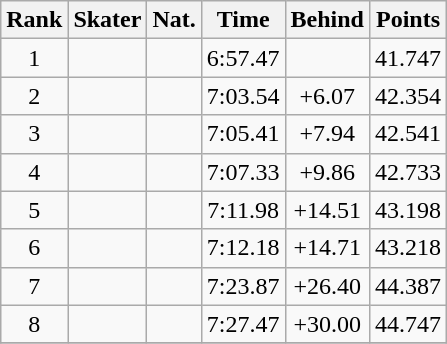<table class="wikitable sortable" border="1" style="text-align:center">
<tr>
<th>Rank</th>
<th>Skater</th>
<th>Nat.</th>
<th>Time</th>
<th>Behind</th>
<th>Points</th>
</tr>
<tr>
<td>1</td>
<td align=left></td>
<td></td>
<td>6:57.47</td>
<td></td>
<td>41.747</td>
</tr>
<tr>
<td>2</td>
<td align=left></td>
<td></td>
<td>7:03.54</td>
<td>+6.07</td>
<td>42.354</td>
</tr>
<tr>
<td>3</td>
<td align=left></td>
<td></td>
<td>7:05.41</td>
<td>+7.94</td>
<td>42.541</td>
</tr>
<tr>
<td>4</td>
<td align=left></td>
<td></td>
<td>7:07.33</td>
<td>+9.86</td>
<td>42.733</td>
</tr>
<tr>
<td>5</td>
<td align=left></td>
<td></td>
<td>7:11.98</td>
<td>+14.51</td>
<td>43.198</td>
</tr>
<tr>
<td>6</td>
<td align=left></td>
<td></td>
<td>7:12.18</td>
<td>+14.71</td>
<td>43.218</td>
</tr>
<tr>
<td>7</td>
<td align=left></td>
<td></td>
<td>7:23.87</td>
<td>+26.40</td>
<td>44.387</td>
</tr>
<tr>
<td>8</td>
<td align=left></td>
<td></td>
<td>7:27.47</td>
<td>+30.00</td>
<td>44.747</td>
</tr>
<tr>
</tr>
</table>
